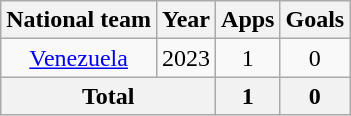<table class="wikitable" style="text-align:center">
<tr>
<th>National team</th>
<th>Year</th>
<th>Apps</th>
<th>Goals</th>
</tr>
<tr>
<td rowspan="1"><a href='#'>Venezuela</a></td>
<td>2023</td>
<td>1</td>
<td>0</td>
</tr>
<tr>
<th colspan=2>Total</th>
<th>1</th>
<th>0</th>
</tr>
</table>
